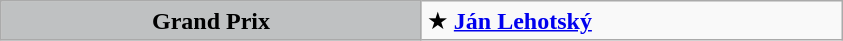<table class=wikitable>
<tr>
<th style=background:#BFC1C2 width=273>Grand Prix</th>
<td width=273>★ <strong><a href='#'>Ján Lehotský</a></strong></td>
</tr>
</table>
